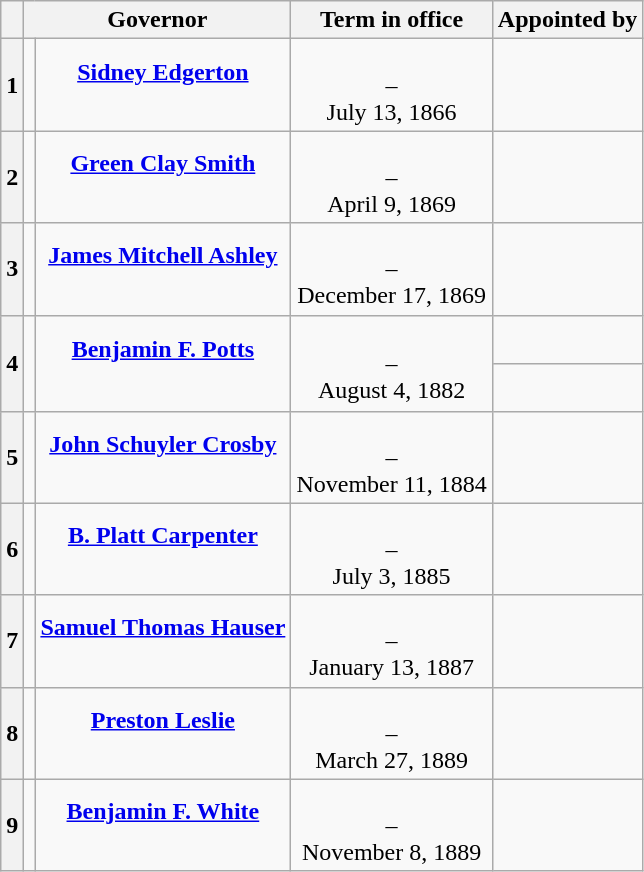<table class="wikitable sortable" style="text-align:center;">
<tr>
<th scope="col" data-sort-type="number"></th>
<th scope="colgroup" colspan="2">Governor</th>
<th scope="col">Term in office</th>
<th scope="col">Appointed by</th>
</tr>
<tr style="height:2em;">
<th scope="row">1</th>
<td data-sort-value="Edgerton, Sidney"></td>
<td><strong><a href='#'>Sidney Edgerton</a></strong><br><br></td>
<td><br>–<br>July 13, 1866<br></td>
<td></td>
</tr>
<tr style="height:2em;">
<th scope="row">2</th>
<td data-sort-value="Smith, Green"></td>
<td><strong><a href='#'>Green Clay Smith</a></strong><br><br></td>
<td><br>–<br>April 9, 1869<br></td>
<td></td>
</tr>
<tr style="height:2em;">
<th scope="row">3</th>
<td data-sort-value="Ashley, James"></td>
<td><strong><a href='#'>James Mitchell Ashley</a></strong><br><br></td>
<td><br>–<br>December 17, 1869<br></td>
<td></td>
</tr>
<tr style="height:2em;">
<th rowspan="2" scope="rowgroup">4</th>
<td rowspan="2" data-sort-value="Potts, Benjamin"></td>
<td rowspan="2"><strong><a href='#'>Benjamin F. Potts</a></strong><br><br></td>
<td rowspan="2"><br>–<br>August 4, 1882<br></td>
<td></td>
</tr>
<tr style="height:2em;">
<td></td>
</tr>
<tr style="height:2em;">
<th scope="row">5</th>
<td data-sort-value="Crosby, John"></td>
<td><strong><a href='#'>John Schuyler Crosby</a></strong><br><br></td>
<td><br>–<br>November 11, 1884<br></td>
<td></td>
</tr>
<tr style="height:2em;">
<th scope="row">6</th>
<td data-sort-value="Carpenter, B."></td>
<td><strong><a href='#'>B. Platt Carpenter</a></strong><br><br></td>
<td><br>–<br>July 3, 1885<br></td>
<td></td>
</tr>
<tr style="height:2em;">
<th scope="row">7</th>
<td data-sort-value="Hauser, Samuel"></td>
<td><strong><a href='#'>Samuel Thomas Hauser</a></strong><br><br></td>
<td><br>–<br>January 13, 1887<br></td>
<td></td>
</tr>
<tr style="height:2em;">
<th scope="row">8</th>
<td data-sort-value="Leslie, Preston"></td>
<td><strong><a href='#'>Preston Leslie</a></strong><br><br></td>
<td><br>–<br>March 27, 1889<br></td>
<td></td>
</tr>
<tr style="height:2em;">
<th scope="row">9</th>
<td data-sort-value="White, Benjami"></td>
<td><strong><a href='#'>Benjamin F. White</a></strong><br><br></td>
<td><br>–<br>November 8, 1889<br></td>
<td></td>
</tr>
</table>
